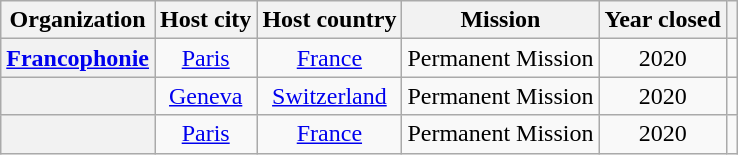<table class="wikitable plainrowheaders" style="text-align:center;">
<tr>
<th scope="col">Organization</th>
<th scope="col">Host city</th>
<th scope="col">Host country</th>
<th scope="col">Mission</th>
<th scope="col">Year closed</th>
<th scope="col"></th>
</tr>
<tr>
<th scope="row"> <a href='#'>Francophonie</a></th>
<td><a href='#'>Paris</a></td>
<td><a href='#'>France</a></td>
<td>Permanent Mission</td>
<td>2020</td>
<td></td>
</tr>
<tr>
<th scope="row"></th>
<td><a href='#'>Geneva</a></td>
<td><a href='#'>Switzerland</a></td>
<td>Permanent Mission</td>
<td>2020</td>
<td></td>
</tr>
<tr>
<th scope="row"></th>
<td><a href='#'>Paris</a></td>
<td><a href='#'>France</a></td>
<td>Permanent Mission</td>
<td>2020</td>
<td></td>
</tr>
</table>
